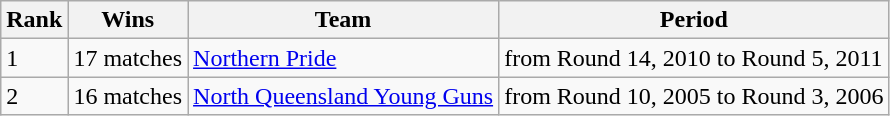<table class="wikitable">
<tr>
<th>Rank</th>
<th>Wins</th>
<th>Team</th>
<th>Period</th>
</tr>
<tr>
<td>1</td>
<td>17 matches</td>
<td> <a href='#'>Northern Pride</a></td>
<td>from Round 14, 2010 to Round 5, 2011</td>
</tr>
<tr>
<td>2</td>
<td>16 matches</td>
<td> <a href='#'>North Queensland Young Guns</a></td>
<td>from Round 10, 2005 to Round 3, 2006</td>
</tr>
</table>
